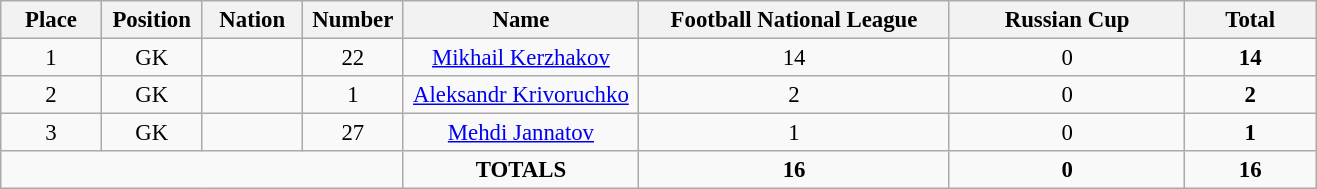<table class="wikitable" style="font-size: 95%; text-align: center;">
<tr>
<th width=60>Place</th>
<th width=60>Position</th>
<th width=60>Nation</th>
<th width=60>Number</th>
<th width=150>Name</th>
<th width=200>Football National League</th>
<th width=150>Russian Cup</th>
<th width=80>Total</th>
</tr>
<tr>
<td>1</td>
<td>GK</td>
<td></td>
<td>22</td>
<td><a href='#'>Mikhail Kerzhakov</a></td>
<td>14</td>
<td>0</td>
<td><strong>14</strong></td>
</tr>
<tr>
<td>2</td>
<td>GK</td>
<td></td>
<td>1</td>
<td><a href='#'>Aleksandr Krivoruchko</a></td>
<td>2</td>
<td>0</td>
<td><strong>2</strong></td>
</tr>
<tr>
<td>3</td>
<td>GK</td>
<td></td>
<td>27</td>
<td><a href='#'>Mehdi Jannatov</a></td>
<td>1</td>
<td>0</td>
<td><strong>1</strong></td>
</tr>
<tr>
<td colspan=4></td>
<td><strong>TOTALS</strong></td>
<td><strong>16</strong></td>
<td><strong>0</strong></td>
<td><strong>16</strong></td>
</tr>
</table>
